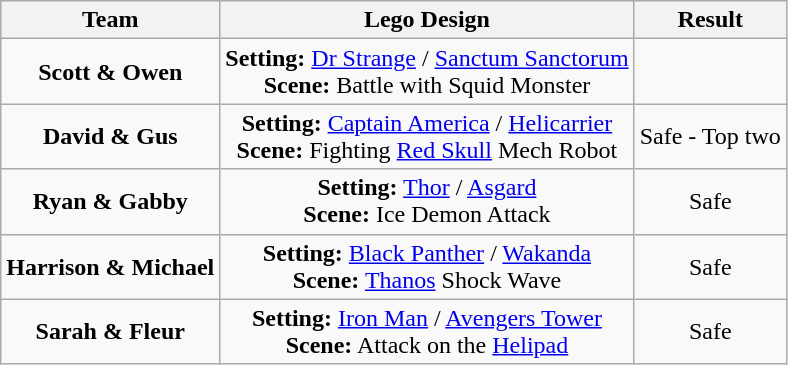<table class="wikitable" style="text-align:center">
<tr valign="top">
<th>Team</th>
<th>Lego Design</th>
<th>Result</th>
</tr>
<tr>
<td><strong>Scott & Owen</strong></td>
<td><strong>Setting:</strong> <a href='#'>Dr Strange</a> / <a href='#'>Sanctum Sanctorum</a><br><strong>Scene:</strong> Battle with Squid Monster</td>
<td></td>
</tr>
<tr>
<td><strong>David & Gus</strong></td>
<td><strong>Setting:</strong> <a href='#'>Captain America</a> / <a href='#'>Helicarrier</a><br><strong>Scene:</strong> Fighting <a href='#'>Red Skull</a> Mech Robot</td>
<td>Safe - Top two</td>
</tr>
<tr>
<td><strong>Ryan & Gabby</strong></td>
<td><strong>Setting:</strong> <a href='#'>Thor</a> / <a href='#'>Asgard</a><br><strong>Scene:</strong> Ice Demon Attack</td>
<td>Safe</td>
</tr>
<tr>
<td><strong>Harrison & Michael</strong></td>
<td><strong>Setting:</strong> <a href='#'>Black Panther</a> / <a href='#'>Wakanda</a><br><strong>Scene:</strong> <a href='#'>Thanos</a> Shock Wave</td>
<td>Safe</td>
</tr>
<tr>
<td><strong>Sarah & Fleur</strong></td>
<td><strong>Setting:</strong> <a href='#'>Iron Man</a> / <a href='#'>Avengers Tower</a><br><strong>Scene:</strong> Attack on the <a href='#'>Helipad</a></td>
<td>Safe</td>
</tr>
</table>
